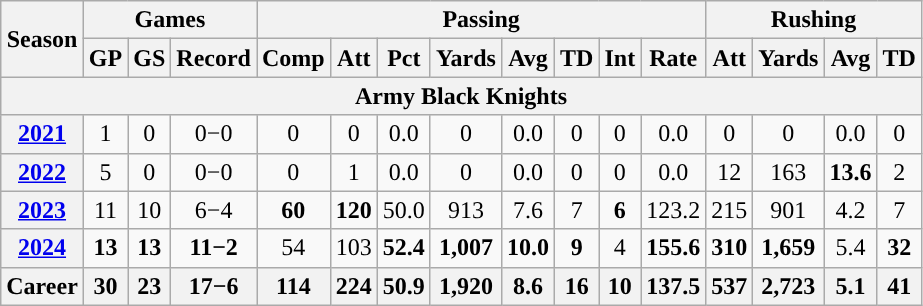<table class="wikitable" style="text-align:center;">
<tr>
<th rowspan="2">Season</th>
<th colspan="3">Games</th>
<th colspan="8">Passing</th>
<th colspan="5">Rushing</th>
</tr>
<tr>
<th>GP</th>
<th>GS</th>
<th>Record</th>
<th>Comp</th>
<th>Att</th>
<th>Pct</th>
<th>Yards</th>
<th>Avg</th>
<th>TD</th>
<th>Int</th>
<th>Rate</th>
<th>Att</th>
<th>Yards</th>
<th>Avg</th>
<th>TD</th>
</tr>
<tr>
<th colspan="16">Army Black Knights</th>
</tr>
<tr>
<th><a href='#'>2021</a></th>
<td>1</td>
<td>0</td>
<td>0−0</td>
<td>0</td>
<td>0</td>
<td>0.0</td>
<td>0</td>
<td>0.0</td>
<td>0</td>
<td>0</td>
<td>0.0</td>
<td>0</td>
<td>0</td>
<td>0.0</td>
<td>0</td>
</tr>
<tr>
<th><a href='#'>2022</a></th>
<td>5</td>
<td>0</td>
<td>0−0</td>
<td>0</td>
<td>1</td>
<td>0.0</td>
<td>0</td>
<td>0.0</td>
<td>0</td>
<td>0</td>
<td>0.0</td>
<td>12</td>
<td>163</td>
<td><strong>13.6</strong></td>
<td>2</td>
</tr>
<tr>
<th><a href='#'>2023</a></th>
<td>11</td>
<td>10</td>
<td>6−4</td>
<td><strong>60</strong></td>
<td><strong>120</strong></td>
<td>50.0</td>
<td>913</td>
<td>7.6</td>
<td>7</td>
<td><strong>6</strong></td>
<td>123.2</td>
<td>215</td>
<td>901</td>
<td>4.2</td>
<td>7</td>
</tr>
<tr>
<th><a href='#'>2024</a></th>
<td><strong>13</strong></td>
<td><strong>13</strong></td>
<td><strong>11−2</strong></td>
<td>54</td>
<td>103</td>
<td><strong>52.4</strong></td>
<td><strong>1,007</strong></td>
<td><strong>10.0</strong></td>
<td><strong>9</strong></td>
<td>4</td>
<td><strong>155.6</strong></td>
<td><strong>310</strong></td>
<td><strong>1,659</strong></td>
<td>5.4</td>
<td><strong>32</strong></td>
</tr>
<tr>
<th>Career</th>
<th>30</th>
<th>23</th>
<th>17−6</th>
<th>114</th>
<th>224</th>
<th>50.9</th>
<th>1,920</th>
<th>8.6</th>
<th>16</th>
<th>10</th>
<th>137.5</th>
<th>537</th>
<th>2,723</th>
<th>5.1</th>
<th>41</th>
</tr>
</table>
